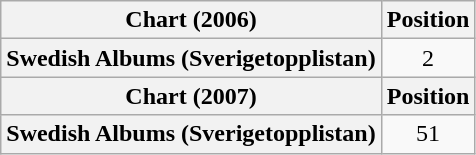<table class="wikitable plainrowheaders" style="text-align:center">
<tr>
<th scope="col">Chart (2006)</th>
<th scope="col">Position</th>
</tr>
<tr>
<th scope="row">Swedish Albums (Sverigetopplistan)</th>
<td>2</td>
</tr>
<tr>
<th scope="col">Chart (2007)</th>
<th scope="col">Position</th>
</tr>
<tr>
<th scope="row">Swedish Albums (Sverigetopplistan)</th>
<td>51</td>
</tr>
</table>
